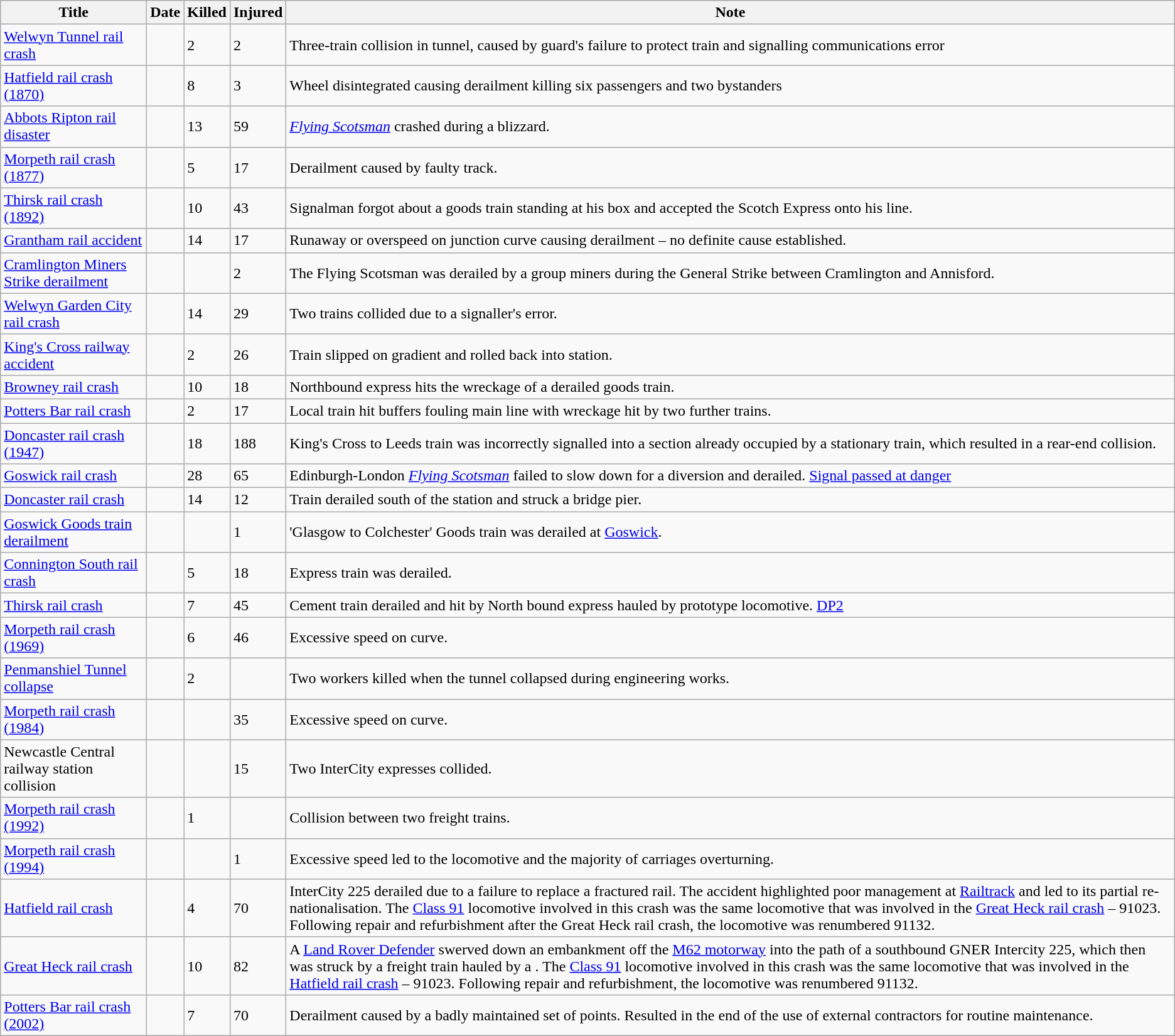<table class="wikitable sortable">
<tr>
<th>Title</th>
<th>Date</th>
<th>Killed</th>
<th>Injured</th>
<th class="unsortable">Note</th>
</tr>
<tr>
<td><a href='#'>Welwyn Tunnel rail crash</a></td>
<td></td>
<td>2</td>
<td>2</td>
<td>Three-train collision in tunnel, caused by guard's failure to protect train and signalling communications error</td>
</tr>
<tr>
<td><a href='#'>Hatfield rail crash (1870)</a></td>
<td></td>
<td>8</td>
<td>3</td>
<td>Wheel disintegrated causing derailment killing six passengers and two bystanders</td>
</tr>
<tr>
<td><a href='#'>Abbots Ripton rail disaster</a></td>
<td></td>
<td>13</td>
<td>59</td>
<td><em><a href='#'>Flying Scotsman</a></em> crashed during a blizzard.</td>
</tr>
<tr>
<td><a href='#'>Morpeth rail crash (1877)</a></td>
<td></td>
<td>5</td>
<td>17</td>
<td>Derailment caused by faulty track.</td>
</tr>
<tr>
<td><a href='#'>Thirsk rail crash (1892)</a></td>
<td></td>
<td>10</td>
<td>43</td>
<td>Signalman forgot about a goods train standing at his box and accepted the Scotch Express onto his line.</td>
</tr>
<tr>
<td><a href='#'>Grantham rail accident</a></td>
<td></td>
<td>14</td>
<td>17</td>
<td>Runaway or overspeed on junction curve causing derailment – no definite cause established.</td>
</tr>
<tr>
<td><a href='#'>Cramlington Miners Strike derailment</a></td>
<td></td>
<td></td>
<td>2</td>
<td>The Flying Scotsman was derailed by a group miners during the General Strike between Cramlington and Annisford.</td>
</tr>
<tr>
<td><a href='#'>Welwyn Garden City rail crash</a></td>
<td></td>
<td>14</td>
<td>29</td>
<td>Two trains collided due to a signaller's error.</td>
</tr>
<tr>
<td><a href='#'>King's Cross railway accident</a></td>
<td></td>
<td>2</td>
<td>26</td>
<td>Train slipped on gradient and rolled back into station.</td>
</tr>
<tr>
<td><a href='#'>Browney rail crash</a></td>
<td></td>
<td>10</td>
<td>18</td>
<td>Northbound express hits the wreckage of a derailed goods train.</td>
</tr>
<tr>
<td><a href='#'>Potters Bar rail crash</a></td>
<td></td>
<td>2</td>
<td>17</td>
<td>Local train hit buffers fouling main line with wreckage hit by two further trains.</td>
</tr>
<tr>
<td><a href='#'>Doncaster rail crash (1947)</a></td>
<td></td>
<td>18</td>
<td>188</td>
<td>King's Cross to Leeds train was incorrectly signalled into a section already occupied by a stationary train, which resulted in a rear-end collision.</td>
</tr>
<tr>
<td><a href='#'>Goswick rail crash</a></td>
<td></td>
<td>28</td>
<td>65</td>
<td>Edinburgh-London <em><a href='#'>Flying Scotsman</a></em> failed to slow down for a diversion and derailed. <a href='#'>Signal passed at danger</a></td>
</tr>
<tr>
<td><a href='#'>Doncaster rail crash</a></td>
<td></td>
<td>14</td>
<td>12</td>
<td>Train derailed south of the station and struck a bridge pier.</td>
</tr>
<tr>
<td><a href='#'>Goswick Goods train derailment</a></td>
<td></td>
<td></td>
<td>1</td>
<td>'Glasgow to Colchester' Goods train was derailed at <a href='#'>Goswick</a>.</td>
</tr>
<tr>
<td><a href='#'>Connington South rail crash</a></td>
<td></td>
<td>5</td>
<td>18</td>
<td>Express train was derailed.</td>
</tr>
<tr>
<td><a href='#'>Thirsk rail crash</a></td>
<td></td>
<td>7</td>
<td>45</td>
<td>Cement train derailed and hit by North bound express hauled by prototype locomotive. <a href='#'>DP2</a></td>
</tr>
<tr>
<td><a href='#'>Morpeth rail crash (1969)</a></td>
<td></td>
<td>6</td>
<td>46</td>
<td>Excessive speed on curve.</td>
</tr>
<tr>
<td><a href='#'>Penmanshiel Tunnel collapse</a></td>
<td></td>
<td>2</td>
<td></td>
<td>Two workers killed when the tunnel collapsed during engineering works.</td>
</tr>
<tr>
<td><a href='#'>Morpeth rail crash (1984)</a></td>
<td></td>
<td></td>
<td>35</td>
<td>Excessive speed on curve.</td>
</tr>
<tr>
<td>Newcastle Central railway station collision</td>
<td></td>
<td></td>
<td>15</td>
<td>Two InterCity expresses collided.</td>
</tr>
<tr>
<td><a href='#'>Morpeth rail crash (1992)</a></td>
<td></td>
<td>1</td>
<td></td>
<td>Collision between two freight trains.</td>
</tr>
<tr>
<td><a href='#'>Morpeth rail crash (1994)</a></td>
<td></td>
<td></td>
<td>1</td>
<td>Excessive speed led to the locomotive and the majority of carriages overturning.</td>
</tr>
<tr>
<td><a href='#'>Hatfield rail crash</a></td>
<td></td>
<td>4</td>
<td>70</td>
<td>InterCity 225 derailed due to a failure to replace a fractured rail. The accident highlighted poor management at <a href='#'>Railtrack</a> and led to its partial re-nationalisation. The <a href='#'>Class 91</a> locomotive involved in this crash was the same locomotive that was involved in the <a href='#'>Great Heck rail crash</a> – 91023. Following repair and refurbishment after the Great Heck rail crash, the locomotive was renumbered 91132.</td>
</tr>
<tr>
<td><a href='#'>Great Heck rail crash</a></td>
<td></td>
<td>10</td>
<td>82</td>
<td>A <a href='#'>Land Rover Defender</a> swerved down an embankment off the <a href='#'>M62 motorway</a> into the path of a southbound GNER Intercity 225, which then was struck by a freight train hauled by a . The <a href='#'>Class 91</a> locomotive involved in this crash was the same locomotive that was involved in the <a href='#'>Hatfield rail crash</a> – 91023. Following repair and refurbishment, the locomotive was renumbered 91132.</td>
</tr>
<tr>
<td><a href='#'>Potters Bar rail crash (2002)</a></td>
<td></td>
<td>7</td>
<td>70</td>
<td>Derailment caused by a badly maintained set of points. Resulted in the end of the use of external contractors for routine maintenance.</td>
</tr>
</table>
